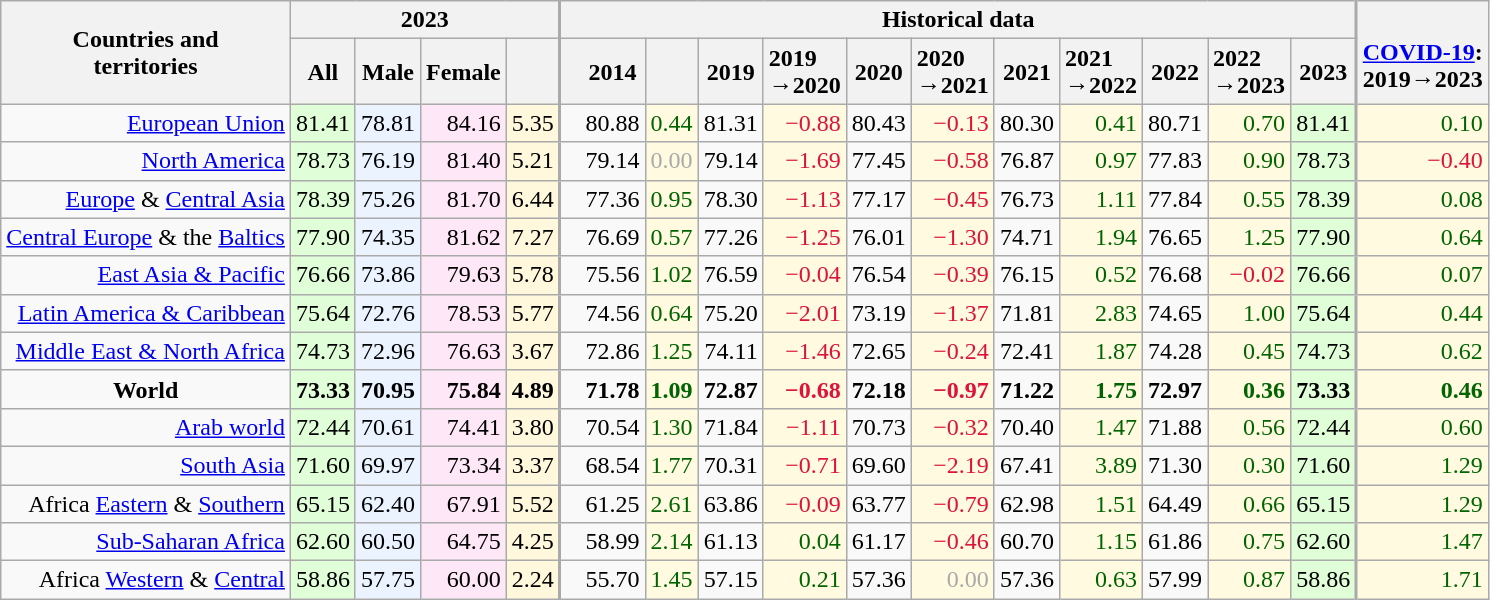<table class="wikitable sortable mw-datatable static-row-numbers sort-under sticky-table-head sticky-table-col1 col1left col2center col3center col4center col5center col6center col8center col10center col12center col14center col16center" style=text-align:right;>
<tr class="sortbottom static-row-header">
<th rowspan=2 style="vertical-align:middle;">Countries and<br>territories</th>
<th colspan=4>2023</th>
<th colspan=11 style="border-left-width:2px;">Historical data</th>
<th rowspan=2 style="border-left-width:2px; text-align:middle;"><br><a href='#'>COVID-19</a>:<br>2019→2023</th>
</tr>
<tr class="sortbottom static-row-header">
<th style="vertical-align:middle;" class=sticky-table-none>All</th>
<th style="vertical-align:middle;">Male</th>
<th style="vertical-align:middle;">Female</th>
<th style="vertical-align:middle;"></th>
<th style="border-left-width:2px; vertical-align:middle; padding-left:1em;">2014</th>
<th style="text-align:left;"></th>
<th style="vertical-align:middle;">2019</th>
<th style="text-align:left;">2019<br>→2020</th>
<th style="vertical-align:middle;">2020</th>
<th style="text-align:left;">2020<br>→2021</th>
<th style="vertical-align:middle;">2021</th>
<th style="text-align:left;">2021<br>→2022</th>
<th style="vertical-align:middle;">2022</th>
<th style="text-align:left;">2022<br>→2023</th>
<th style="vertical-align:middle;">2023</th>
</tr>
<tr>
<td><a href='#'>European Union</a></td>
<td style="background:#e0ffd8;">81.41</td>
<td style="background:#eaf3ff;">78.81</td>
<td style="background:#fee7f6;">84.16</td>
<td style="background:#fff8dc;">5.35</td>
<td style="border-left-width:2px; padding-left:1em;">80.88</td>
<td style="background:#fffae0;color:darkgreen;">0.44</td>
<td>81.31</td>
<td style="background:#fffae0;color:crimson;">−0.88</td>
<td>80.43</td>
<td style="background:#fffae0;color:crimson;">−0.13</td>
<td>80.30</td>
<td style="background:#fffae0;color:darkgreen;">0.41</td>
<td>80.71</td>
<td style="background:#fffae0;color:darkgreen;">0.70</td>
<td style="background:#e0ffd8;">81.41</td>
<td style="background:#fffae0;border-left-width:2px;color:darkgreen;">0.10</td>
</tr>
<tr>
<td><a href='#'>North America</a></td>
<td style="background:#e0ffd8;">78.73</td>
<td style="background:#eaf3ff;">76.19</td>
<td style="background:#fee7f6;">81.40</td>
<td style="background:#fff8dc;">5.21</td>
<td style="border-left-width:2px; padding-left:1em;">79.14</td>
<td style="background:#fffae0;color:darkgray;">0.00</td>
<td>79.14</td>
<td style="background:#fffae0;color:crimson;">−1.69</td>
<td>77.45</td>
<td style="background:#fffae0;color:crimson;">−0.58</td>
<td>76.87</td>
<td style="background:#fffae0;color:darkgreen;">0.97</td>
<td>77.83</td>
<td style="background:#fffae0;color:darkgreen;">0.90</td>
<td style="background:#e0ffd8;">78.73</td>
<td style="background:#fffae0;border-left-width:2px;color:crimson;">−0.40</td>
</tr>
<tr>
<td><a href='#'>Europe</a> & <a href='#'>Central Asia</a></td>
<td style="background:#e0ffd8;">78.39</td>
<td style="background:#eaf3ff;">75.26</td>
<td style="background:#fee7f6;">81.70</td>
<td style="background:#fff8dc;">6.44</td>
<td style="border-left-width:2px; padding-left:1em;">77.36</td>
<td style="background:#fffae0;color:darkgreen;">0.95</td>
<td>78.30</td>
<td style="background:#fffae0;color:crimson;">−1.13</td>
<td>77.17</td>
<td style="background:#fffae0;color:crimson;">−0.45</td>
<td>76.73</td>
<td style="background:#fffae0;color:darkgreen;">1.11</td>
<td>77.84</td>
<td style="background:#fffae0;color:darkgreen;">0.55</td>
<td style="background:#e0ffd8;">78.39</td>
<td style="background:#fffae0;border-left-width:2px;color:darkgreen;">0.08</td>
</tr>
<tr>
<td><a href='#'>Central Europe</a> & the <a href='#'>Baltics</a></td>
<td style="background:#e0ffd8;">77.90</td>
<td style="background:#eaf3ff;">74.35</td>
<td style="background:#fee7f6;">81.62</td>
<td style="background:#fff8dc;">7.27</td>
<td style="border-left-width:2px; padding-left:1em;">76.69</td>
<td style="background:#fffae0;color:darkgreen;">0.57</td>
<td>77.26</td>
<td style="background:#fffae0;color:crimson;">−1.25</td>
<td>76.01</td>
<td style="background:#fffae0;color:crimson;">−1.30</td>
<td>74.71</td>
<td style="background:#fffae0;color:darkgreen;">1.94</td>
<td>76.65</td>
<td style="background:#fffae0;color:darkgreen;">1.25</td>
<td style="background:#e0ffd8;">77.90</td>
<td style="background:#fffae0;border-left-width:2px;color:darkgreen;">0.64</td>
</tr>
<tr>
<td><a href='#'>East Asia & Pacific</a></td>
<td style="background:#e0ffd8;">76.66</td>
<td style="background:#eaf3ff;">73.86</td>
<td style="background:#fee7f6;">79.63</td>
<td style="background:#fff8dc;">5.78</td>
<td style="border-left-width:2px; padding-left:1em;">75.56</td>
<td style="background:#fffae0;color:darkgreen;">1.02</td>
<td>76.59</td>
<td style="background:#fffae0;color:crimson;">−0.04</td>
<td>76.54</td>
<td style="background:#fffae0;color:crimson;">−0.39</td>
<td>76.15</td>
<td style="background:#fffae0;color:darkgreen;">0.52</td>
<td>76.68</td>
<td style="background:#fffae0;color:crimson;">−0.02</td>
<td style="background:#e0ffd8;">76.66</td>
<td style="background:#fffae0;border-left-width:2px;color:darkgreen;">0.07</td>
</tr>
<tr>
<td><a href='#'>Latin America & Caribbean</a></td>
<td style="background:#e0ffd8;">75.64</td>
<td style="background:#eaf3ff;">72.76</td>
<td style="background:#fee7f6;">78.53</td>
<td style="background:#fff8dc;">5.77</td>
<td style="border-left-width:2px; padding-left:1em;">74.56</td>
<td style="background:#fffae0;color:darkgreen;">0.64</td>
<td>75.20</td>
<td style="background:#fffae0;color:crimson;">−2.01</td>
<td>73.19</td>
<td style="background:#fffae0;color:crimson;">−1.37</td>
<td>71.81</td>
<td style="background:#fffae0;color:darkgreen;">2.83</td>
<td>74.65</td>
<td style="background:#fffae0;color:darkgreen;">1.00</td>
<td style="background:#e0ffd8;">75.64</td>
<td style="background:#fffae0;border-left-width:2px;color:darkgreen;">0.44</td>
</tr>
<tr>
<td><a href='#'>Middle East & North Africa</a></td>
<td style="background:#e0ffd8;">74.73</td>
<td style="background:#eaf3ff;">72.96</td>
<td style="background:#fee7f6;">76.63</td>
<td style="background:#fff8dc;">3.67</td>
<td style="border-left-width:2px; padding-left:1em;">72.86</td>
<td style="background:#fffae0;color:darkgreen;">1.25</td>
<td>74.11</td>
<td style="background:#fffae0;color:crimson;">−1.46</td>
<td>72.65</td>
<td style="background:#fffae0;color:crimson;">−0.24</td>
<td>72.41</td>
<td style="background:#fffae0;color:darkgreen;">1.87</td>
<td>74.28</td>
<td style="background:#fffae0;color:darkgreen;">0.45</td>
<td style="background:#e0ffd8;">74.73</td>
<td style="background:#fffae0;border-left-width:2px;color:darkgreen;">0.62</td>
</tr>
<tr class=static-row-header>
<td style="text-align:center;"><strong>World</strong></td>
<td style="background:#e0ffd8;"><strong>73.33</strong></td>
<td style="background:#eaf3ff;"><strong>70.95</strong></td>
<td style="background:#fee7f6;"><strong>75.84</strong></td>
<td style="background:#fff8dc;"><strong>4.89</strong></td>
<td style="border-left-width:2px; padding-left:1em;"><strong>71.78</strong></td>
<td style="background:#fffae0;color:darkgreen;"><strong>1.09</strong></td>
<td><strong>72.87</strong></td>
<td style="background:#fffae0;color:crimson;"><strong>−0.68</strong></td>
<td><strong>72.18</strong></td>
<td style="background:#fffae0;color:crimson;"><strong>−0.97</strong></td>
<td><strong>71.22</strong></td>
<td style="background:#fffae0;color:darkgreen;"><strong>1.75</strong></td>
<td><strong>72.97</strong></td>
<td style="background:#fffae0;color:darkgreen;"><strong>0.36</strong></td>
<td style="background:#e0ffd8;"><strong>73.33</strong></td>
<td style="background:#fffae0;border-left-width:2px;color:darkgreen;"><strong>0.46</strong></td>
</tr>
<tr>
<td><a href='#'>Arab world</a></td>
<td style="background:#e0ffd8;">72.44</td>
<td style="background:#eaf3ff;">70.61</td>
<td style="background:#fee7f6;">74.41</td>
<td style="background:#fff8dc;">3.80</td>
<td style="border-left-width:2px; padding-left:1em;">70.54</td>
<td style="background:#fffae0;color:darkgreen;">1.30</td>
<td>71.84</td>
<td style="background:#fffae0;color:crimson;">−1.11</td>
<td>70.73</td>
<td style="background:#fffae0;color:crimson;">−0.32</td>
<td>70.40</td>
<td style="background:#fffae0;color:darkgreen;">1.47</td>
<td>71.88</td>
<td style="background:#fffae0;color:darkgreen;">0.56</td>
<td style="background:#e0ffd8;">72.44</td>
<td style="background:#fffae0;border-left-width:2px;color:darkgreen;">0.60</td>
</tr>
<tr>
<td><a href='#'>South Asia</a></td>
<td style="background:#e0ffd8;">71.60</td>
<td style="background:#eaf3ff;">69.97</td>
<td style="background:#fee7f6;">73.34</td>
<td style="background:#fff8dc;">3.37</td>
<td style="border-left-width:2px; padding-left:1em;">68.54</td>
<td style="background:#fffae0;color:darkgreen;">1.77</td>
<td>70.31</td>
<td style="background:#fffae0;color:crimson;">−0.71</td>
<td>69.60</td>
<td style="background:#fffae0;color:crimson;">−2.19</td>
<td>67.41</td>
<td style="background:#fffae0;color:darkgreen;">3.89</td>
<td>71.30</td>
<td style="background:#fffae0;color:darkgreen;">0.30</td>
<td style="background:#e0ffd8;">71.60</td>
<td style="background:#fffae0;border-left-width:2px;color:darkgreen;">1.29</td>
</tr>
<tr>
<td>Africa <a href='#'>Eastern</a> & <a href='#'>Southern</a></td>
<td style="background:#e0ffd8;">65.15</td>
<td style="background:#eaf3ff;">62.40</td>
<td style="background:#fee7f6;">67.91</td>
<td style="background:#fff8dc;">5.52</td>
<td style="border-left-width:2px; padding-left:1em;">61.25</td>
<td style="background:#fffae0;color:darkgreen;">2.61</td>
<td>63.86</td>
<td style="background:#fffae0;color:crimson;">−0.09</td>
<td>63.77</td>
<td style="background:#fffae0;color:crimson;">−0.79</td>
<td>62.98</td>
<td style="background:#fffae0;color:darkgreen;">1.51</td>
<td>64.49</td>
<td style="background:#fffae0;color:darkgreen;">0.66</td>
<td style="background:#e0ffd8;">65.15</td>
<td style="background:#fffae0;border-left-width:2px;color:darkgreen;">1.29</td>
</tr>
<tr>
<td><a href='#'>Sub-Saharan Africa</a></td>
<td style="background:#e0ffd8;">62.60</td>
<td style="background:#eaf3ff;">60.50</td>
<td style="background:#fee7f6;">64.75</td>
<td style="background:#fff8dc;">4.25</td>
<td style="border-left-width:2px; padding-left:1em;">58.99</td>
<td style="background:#fffae0;color:darkgreen;">2.14</td>
<td>61.13</td>
<td style="background:#fffae0;color:darkgreen;">0.04</td>
<td>61.17</td>
<td style="background:#fffae0;color:crimson;">−0.46</td>
<td>60.70</td>
<td style="background:#fffae0;color:darkgreen;">1.15</td>
<td>61.86</td>
<td style="background:#fffae0;color:darkgreen;">0.75</td>
<td style="background:#e0ffd8;">62.60</td>
<td style="background:#fffae0;border-left-width:2px;color:darkgreen;">1.47</td>
</tr>
<tr>
<td>Africa <a href='#'>Western</a> & <a href='#'>Central</a></td>
<td style="background:#e0ffd8;">58.86</td>
<td style="background:#eaf3ff;">57.75</td>
<td style="background:#fee7f6;">60.00</td>
<td style="background:#fff8dc;">2.24</td>
<td style="border-left-width:2px; padding-left:1em;">55.70</td>
<td style="background:#fffae0;color:darkgreen;">1.45</td>
<td>57.15</td>
<td style="background:#fffae0;color:darkgreen;">0.21</td>
<td>57.36</td>
<td style="background:#fffae0;color:darkgray;">0.00</td>
<td>57.36</td>
<td style="background:#fffae0;color:darkgreen;">0.63</td>
<td>57.99</td>
<td style="background:#fffae0;color:darkgreen;">0.87</td>
<td style="background:#e0ffd8;">58.86</td>
<td style="background:#fffae0;border-left-width:2px;color:darkgreen;">1.71</td>
</tr>
</table>
